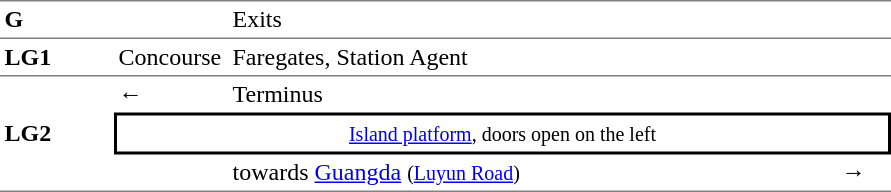<table table border=0 cellspacing=0 cellpadding=3>
<tr>
<td style="border-bottom:solid 1px gray; border-top:solid 1px gray;" valign=top><strong>G</strong></td>
<td style="border-bottom:solid 1px gray; border-top:solid 1px gray;" valign=top></td>
<td style="border-bottom:solid 1px gray; border-top:solid 1px gray;" valign=top>Exits</td>
<td style="border-bottom:solid 1px gray; border-top:solid 1px gray;" valign=top></td>
</tr>
<tr>
<td style="border-bottom:solid 1px gray;" width=70><strong>LG1</strong></td>
<td style="border-bottom:solid 1px gray;" width=70>Concourse</td>
<td style="border-bottom:solid 1px gray;" width=400>Faregates, Station Agent</td>
<td style="border-bottom:solid 1px gray;" width=30></td>
</tr>
<tr>
<td style="border-bottom:solid 1px gray;" rowspan=3><strong>LG2</strong></td>
<td>←</td>
<td> Terminus</td>
<td></td>
</tr>
<tr>
<td style="border-right:solid 2px black;border-left:solid 2px black;border-top:solid 2px black;border-bottom:solid 2px black;text-align:center;" colspan=3><small><a href='#'>Island platform</a>, doors open on the left</small></td>
</tr>
<tr>
<td style="border-bottom:solid 1px gray;"></td>
<td style="border-bottom:solid 1px gray;"> towards <a href='#'>Guangda</a> <small>(<a href='#'>Luyun Road</a>)</small></td>
<td style="border-bottom:solid 1px gray;">→</td>
</tr>
<tr>
</tr>
</table>
